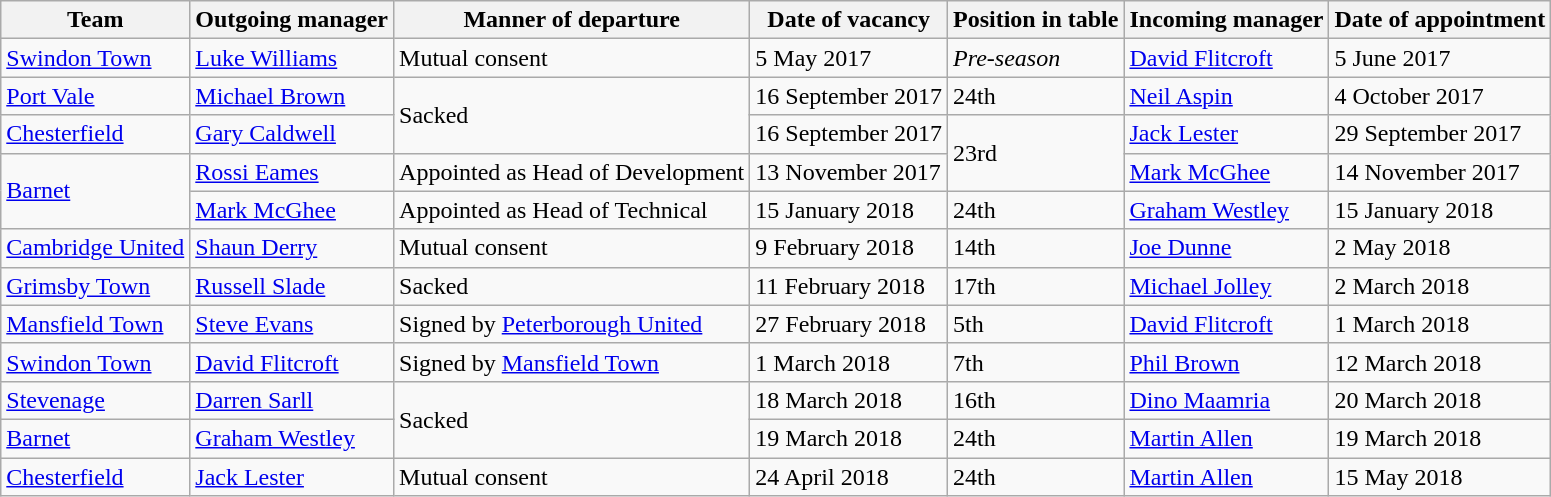<table class="wikitable sortable">
<tr>
<th>Team</th>
<th>Outgoing manager</th>
<th>Manner of departure</th>
<th>Date of vacancy</th>
<th>Position in table</th>
<th>Incoming manager</th>
<th>Date of appointment</th>
</tr>
<tr>
<td><a href='#'>Swindon Town</a></td>
<td> <a href='#'>Luke Williams</a></td>
<td>Mutual consent</td>
<td>5 May 2017</td>
<td><em>Pre-season</em></td>
<td> <a href='#'>David Flitcroft</a></td>
<td>5 June 2017</td>
</tr>
<tr>
<td><a href='#'>Port Vale</a></td>
<td> <a href='#'>Michael Brown</a></td>
<td rowspan="2">Sacked</td>
<td>16 September 2017</td>
<td>24th</td>
<td> <a href='#'>Neil Aspin</a></td>
<td>4 October 2017</td>
</tr>
<tr>
<td><a href='#'>Chesterfield</a></td>
<td> <a href='#'>Gary Caldwell</a></td>
<td>16 September 2017</td>
<td rowspan="2">23rd</td>
<td> <a href='#'>Jack Lester</a></td>
<td>29 September 2017</td>
</tr>
<tr>
<td rowspan="2"><a href='#'>Barnet</a></td>
<td> <a href='#'>Rossi Eames</a></td>
<td>Appointed as Head of Development</td>
<td>13 November 2017</td>
<td> <a href='#'>Mark McGhee</a></td>
<td>14 November 2017</td>
</tr>
<tr>
<td> <a href='#'>Mark McGhee</a></td>
<td>Appointed as Head of Technical</td>
<td>15 January 2018</td>
<td>24th</td>
<td> <a href='#'>Graham Westley</a></td>
<td>15 January 2018</td>
</tr>
<tr>
<td><a href='#'>Cambridge United</a></td>
<td> <a href='#'>Shaun Derry</a></td>
<td>Mutual consent</td>
<td>9 February 2018</td>
<td>14th</td>
<td> <a href='#'>Joe Dunne</a></td>
<td>2 May 2018</td>
</tr>
<tr>
<td><a href='#'>Grimsby Town</a></td>
<td> <a href='#'>Russell Slade</a></td>
<td>Sacked</td>
<td>11 February 2018</td>
<td>17th</td>
<td> <a href='#'>Michael Jolley</a></td>
<td>2 March 2018</td>
</tr>
<tr>
<td><a href='#'>Mansfield Town</a></td>
<td> <a href='#'>Steve Evans</a></td>
<td>Signed by <a href='#'>Peterborough United</a></td>
<td>27 February 2018</td>
<td>5th</td>
<td> <a href='#'>David Flitcroft</a></td>
<td>1 March 2018</td>
</tr>
<tr>
<td><a href='#'>Swindon Town</a></td>
<td> <a href='#'>David Flitcroft</a></td>
<td>Signed by <a href='#'>Mansfield Town</a></td>
<td>1 March 2018</td>
<td>7th</td>
<td> <a href='#'>Phil Brown</a></td>
<td>12 March 2018</td>
</tr>
<tr>
<td><a href='#'>Stevenage</a></td>
<td> <a href='#'>Darren Sarll</a></td>
<td rowspan="2">Sacked</td>
<td>18 March 2018</td>
<td>16th</td>
<td> <a href='#'>Dino Maamria</a></td>
<td>20 March 2018</td>
</tr>
<tr>
<td><a href='#'>Barnet</a></td>
<td> <a href='#'>Graham Westley</a></td>
<td>19 March 2018</td>
<td>24th</td>
<td> <a href='#'>Martin Allen</a></td>
<td>19 March 2018</td>
</tr>
<tr>
<td><a href='#'>Chesterfield</a></td>
<td> <a href='#'>Jack Lester</a></td>
<td>Mutual consent</td>
<td>24 April 2018</td>
<td>24th</td>
<td> <a href='#'>Martin Allen</a></td>
<td>15 May 2018</td>
</tr>
</table>
